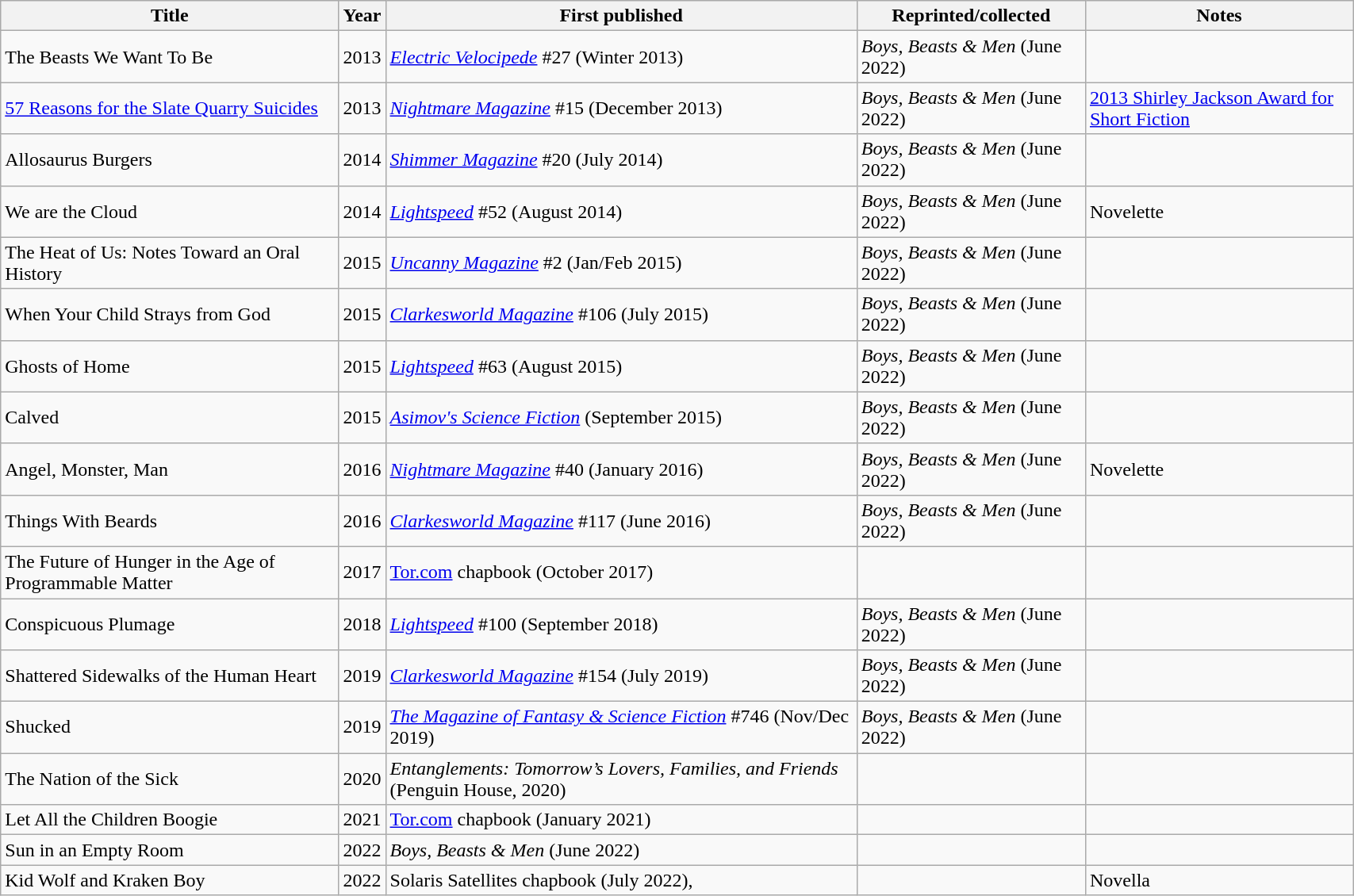<table class="sortable wikitable" width="90%">
<tr>
<th scope="col" width="25%">Title</th>
<th scope="col">Year</th>
<th scope="col">First published</th>
<th scope="col">Reprinted/collected</th>
<th scope="col">Notes</th>
</tr>
<tr>
<td>The Beasts We Want To Be</td>
<td>2013</td>
<td><em><a href='#'>Electric Velocipede</a></em> #27 (Winter 2013)</td>
<td><em>Boys, Beasts & Men</em> (June 2022)</td>
<td></td>
</tr>
<tr>
<td><a href='#'>57 Reasons for the Slate Quarry Suicides</a></td>
<td>2013</td>
<td><em><a href='#'>Nightmare Magazine</a></em> #15 (December 2013)</td>
<td><em>Boys, Beasts & Men</em> (June 2022)</td>
<td><a href='#'>2013 Shirley Jackson Award for Short Fiction</a></td>
</tr>
<tr>
<td>Allosaurus Burgers</td>
<td>2014</td>
<td><em><a href='#'>Shimmer Magazine</a></em> #20 (July 2014)</td>
<td><em>Boys, Beasts & Men</em> (June 2022)</td>
<td></td>
</tr>
<tr>
<td>We are the Cloud</td>
<td>2014</td>
<td><em><a href='#'>Lightspeed</a></em> #52 (August 2014)</td>
<td><em>Boys, Beasts & Men</em> (June 2022)</td>
<td>Novelette</td>
</tr>
<tr>
<td>The Heat of Us: Notes Toward an Oral History</td>
<td>2015</td>
<td><em><a href='#'>Uncanny Magazine</a></em> #2 (Jan/Feb 2015)</td>
<td><em>Boys, Beasts & Men</em> (June 2022)</td>
<td></td>
</tr>
<tr>
<td>When Your Child Strays from God</td>
<td>2015</td>
<td><em><a href='#'>Clarkesworld Magazine</a></em> #106 (July 2015)</td>
<td><em>Boys, Beasts & Men</em> (June 2022)</td>
<td></td>
</tr>
<tr>
<td>Ghosts of Home</td>
<td>2015</td>
<td><em><a href='#'>Lightspeed</a></em> #63 (August 2015)</td>
<td><em>Boys, Beasts & Men</em> (June 2022)</td>
<td></td>
</tr>
<tr>
<td>Calved</td>
<td>2015</td>
<td><em><a href='#'>Asimov's Science Fiction</a></em> (September 2015)</td>
<td><em>Boys, Beasts & Men</em> (June 2022)</td>
<td></td>
</tr>
<tr>
<td>Angel, Monster, Man</td>
<td>2016</td>
<td><em><a href='#'>Nightmare Magazine</a></em> #40 (January 2016)</td>
<td><em>Boys, Beasts & Men</em> (June 2022)</td>
<td>Novelette</td>
</tr>
<tr>
<td>Things With Beards</td>
<td>2016</td>
<td><em><a href='#'>Clarkesworld Magazine</a></em> #117 (June 2016)</td>
<td><em>Boys, Beasts & Men</em> (June 2022)</td>
<td></td>
</tr>
<tr>
<td>The Future of Hunger in the Age of Programmable Matter</td>
<td>2017</td>
<td><a href='#'>Tor.com</a> chapbook (October 2017)</td>
<td></td>
<td></td>
</tr>
<tr>
<td>Conspicuous Plumage</td>
<td>2018</td>
<td><em><a href='#'>Lightspeed</a></em> #100 (September 2018)</td>
<td><em>Boys, Beasts & Men</em> (June 2022)</td>
<td></td>
</tr>
<tr>
<td>Shattered Sidewalks of the Human Heart</td>
<td>2019</td>
<td><em><a href='#'>Clarkesworld Magazine</a></em> #154 (July 2019)</td>
<td><em>Boys, Beasts & Men</em> (June 2022)</td>
<td></td>
</tr>
<tr>
<td>Shucked</td>
<td>2019</td>
<td><em><a href='#'>The Magazine of Fantasy & Science Fiction</a></em> #746 (Nov/Dec 2019)</td>
<td><em>Boys, Beasts & Men</em> (June 2022)</td>
<td></td>
</tr>
<tr>
<td>The Nation of the Sick</td>
<td>2020</td>
<td><em>Entanglements: Tomorrow’s Lovers, Families, and Friends</em> (Penguin House, 2020)</td>
<td></td>
<td></td>
</tr>
<tr>
<td>Let All the Children Boogie</td>
<td>2021</td>
<td><a href='#'>Tor.com</a> chapbook (January 2021)</td>
<td></td>
<td></td>
</tr>
<tr>
<td>Sun in an Empty Room</td>
<td>2022</td>
<td><em>Boys, Beasts & Men</em> (June 2022)</td>
<td></td>
<td></td>
</tr>
<tr>
<td>Kid Wolf and Kraken Boy</td>
<td>2022</td>
<td>Solaris Satellites chapbook (July 2022), </td>
<td></td>
<td>Novella</td>
</tr>
</table>
